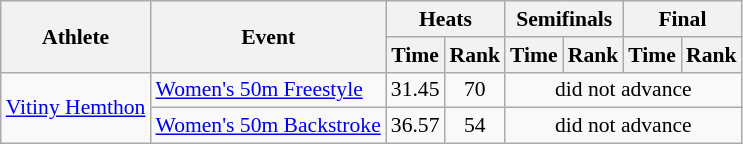<table class=wikitable style="font-size:90%">
<tr>
<th rowspan="2">Athlete</th>
<th rowspan="2">Event</th>
<th colspan="2">Heats</th>
<th colspan="2">Semifinals</th>
<th colspan="2">Final</th>
</tr>
<tr>
<th>Time</th>
<th>Rank</th>
<th>Time</th>
<th>Rank</th>
<th>Time</th>
<th>Rank</th>
</tr>
<tr>
<td rowspan="2"><a href='#'>Vitiny Hemthon</a></td>
<td><a href='#'>Women's 50m Freestyle</a></td>
<td align=center>31.45</td>
<td align=center>70</td>
<td align=center colspan=4>did not advance</td>
</tr>
<tr>
<td><a href='#'>Women's 50m Backstroke</a></td>
<td align=center>36.57</td>
<td align=center>54</td>
<td align=center colspan=4>did not advance</td>
</tr>
</table>
